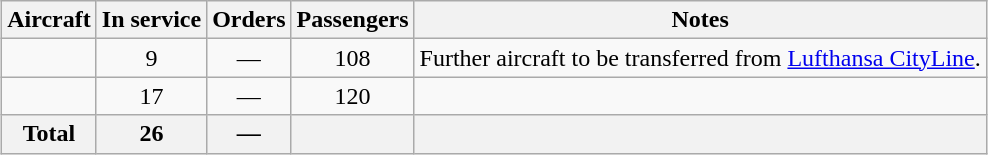<table class="wikitable" style="margin:0.5em auto; text-align:center">
<tr>
<th>Aircraft</th>
<th>In service</th>
<th>Orders</th>
<th>Passengers</th>
<th>Notes</th>
</tr>
<tr>
<td></td>
<td>9</td>
<td>—</td>
<td>108</td>
<td>Further aircraft to be transferred from <a href='#'>Lufthansa CityLine</a>.</td>
</tr>
<tr>
<td></td>
<td>17</td>
<td>—</td>
<td>120</td>
<td></td>
</tr>
<tr>
<th>Total</th>
<th>26</th>
<th>—</th>
<th></th>
<th></th>
</tr>
</table>
